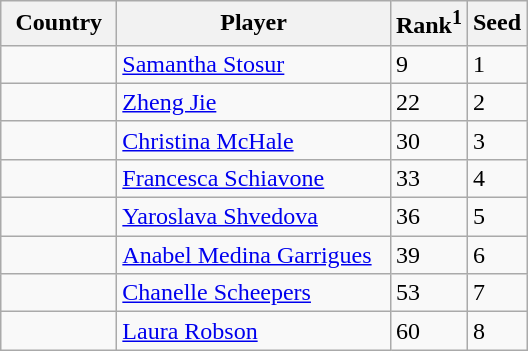<table class="sortable wikitable">
<tr>
<th width="70">Country</th>
<th width="175">Player</th>
<th>Rank<sup>1</sup></th>
<th>Seed</th>
</tr>
<tr>
<td></td>
<td><a href='#'>Samantha Stosur</a></td>
<td>9</td>
<td>1</td>
</tr>
<tr>
<td></td>
<td><a href='#'>Zheng Jie</a></td>
<td>22</td>
<td>2</td>
</tr>
<tr>
<td></td>
<td><a href='#'>Christina McHale</a></td>
<td>30</td>
<td>3</td>
</tr>
<tr>
<td></td>
<td><a href='#'>Francesca Schiavone</a></td>
<td>33</td>
<td>4</td>
</tr>
<tr>
<td></td>
<td><a href='#'>Yaroslava Shvedova</a></td>
<td>36</td>
<td>5</td>
</tr>
<tr>
<td></td>
<td><a href='#'>Anabel Medina Garrigues</a></td>
<td>39</td>
<td>6</td>
</tr>
<tr>
<td></td>
<td><a href='#'>Chanelle Scheepers</a></td>
<td>53</td>
<td>7</td>
</tr>
<tr>
<td></td>
<td><a href='#'>Laura Robson</a></td>
<td>60</td>
<td>8</td>
</tr>
</table>
